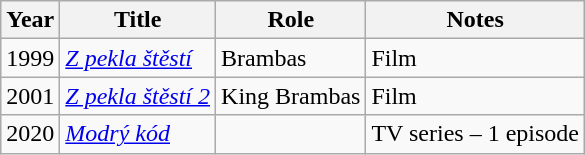<table class="wikitable sortable">
<tr>
<th>Year</th>
<th>Title</th>
<th>Role</th>
<th class="unsortable">Notes</th>
</tr>
<tr>
<td>1999</td>
<td><em><a href='#'>Z pekla štěstí</a></em></td>
<td>Brambas</td>
<td>Film</td>
</tr>
<tr>
<td>2001</td>
<td><em><a href='#'>Z pekla štěstí 2</a></em></td>
<td>King Brambas</td>
<td>Film</td>
</tr>
<tr>
<td>2020</td>
<td><em><a href='#'>Modrý kód</a></em></td>
<td></td>
<td>TV series – 1 episode</td>
</tr>
</table>
